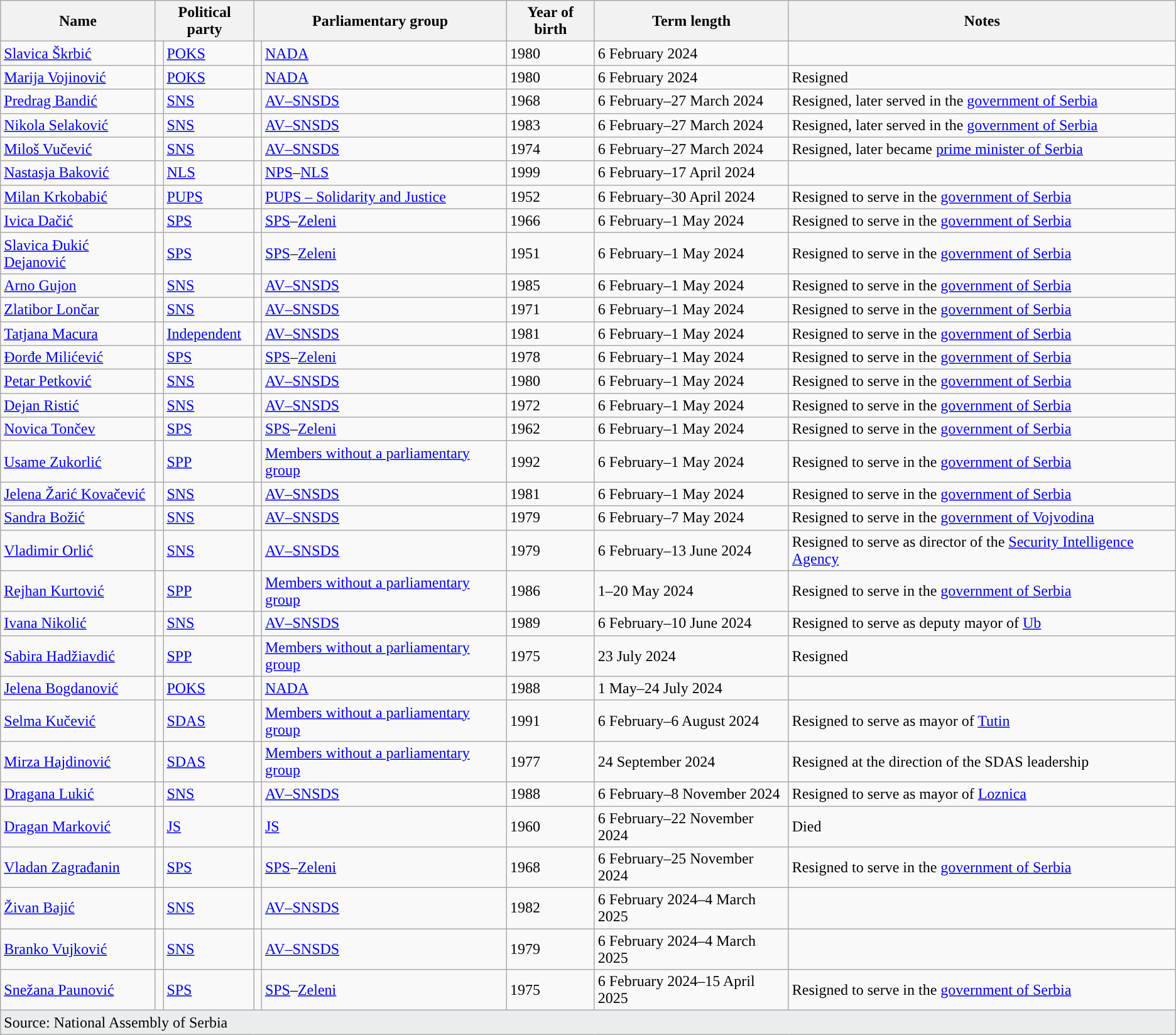<table class="wikitable sortable" style="text-align:left">
<tr>
<th>Name</th>
<th colspan="2">Political party</th>
<th colspan="2">Parliamentary group</th>
<th>Year of birth</th>
<th>Term length</th>
<th>Notes</th>
</tr>
<tr>
<td><a href='#'>Slavica Škrbić</a></td>
<td width="1" style="color:inherit;background: "></td>
<td><a href='#'>POKS</a></td>
<td width="1" style="color:inherit;background: "></td>
<td><a href='#'>NADA</a></td>
<td>1980</td>
<td>6 February 2024</td>
<td></td>
</tr>
<tr>
<td><a href='#'>Marija Vojinović</a></td>
<td width="1" style="color:inherit;background: "></td>
<td><a href='#'>POKS</a></td>
<td width="1" style="color:inherit;background: "></td>
<td><a href='#'>NADA</a></td>
<td>1980</td>
<td>6 February 2024</td>
<td>Resigned</td>
</tr>
<tr>
<td><a href='#'>Predrag Bandić</a></td>
<td width="1" style="color:inherit;background: "></td>
<td><a href='#'>SNS</a></td>
<td width="1" style="color:inherit;background: "></td>
<td><a href='#'>AV–SNSDS</a></td>
<td>1968</td>
<td>6 February–27 March 2024</td>
<td>Resigned, later served in the <a href='#'>government of Serbia</a></td>
</tr>
<tr>
<td><a href='#'>Nikola Selaković</a></td>
<td width="1" style="color:inherit;background: "></td>
<td><a href='#'>SNS</a></td>
<td width="1" style="color:inherit;background: "></td>
<td><a href='#'>AV–SNSDS</a></td>
<td>1983</td>
<td>6 February–27 March 2024</td>
<td>Resigned, later served in the <a href='#'>government of Serbia</a></td>
</tr>
<tr>
<td><a href='#'>Miloš Vučević</a></td>
<td width="1" style="color:inherit;background: "></td>
<td><a href='#'>SNS</a></td>
<td width="1" style="color:inherit;background: "></td>
<td><a href='#'>AV–SNSDS</a></td>
<td>1974</td>
<td>6 February–27 March 2024</td>
<td>Resigned, later became <a href='#'>prime minister of Serbia</a></td>
</tr>
<tr>
<td><a href='#'>Nastasja Baković</a></td>
<td width="1" style="color:inherit;background: "></td>
<td><a href='#'>NLS</a></td>
<td width="1" style="color:inherit;background: "></td>
<td><a href='#'>NPS</a>–<a href='#'>NLS</a></td>
<td>1999</td>
<td>6 February–17 April 2024</td>
<td></td>
</tr>
<tr>
<td><a href='#'>Milan Krkobabić</a></td>
<td width="1" style="color:inherit;background: "></td>
<td><a href='#'>PUPS</a></td>
<td width="1" style="color:inherit;background: "></td>
<td><a href='#'>PUPS – Solidarity and Justice</a></td>
<td>1952</td>
<td>6 February–30 April 2024</td>
<td>Resigned to serve in the <a href='#'>government of Serbia</a></td>
</tr>
<tr>
<td><a href='#'>Ivica Dačić</a></td>
<td width="1" style="color:inherit;background: "></td>
<td><a href='#'>SPS</a></td>
<td width="1" style="color:inherit;background: "></td>
<td><a href='#'>SPS</a>–<a href='#'>Zeleni</a></td>
<td>1966</td>
<td>6 February–1 May 2024</td>
<td>Resigned to serve in the <a href='#'>government of Serbia</a></td>
</tr>
<tr>
<td><a href='#'>Slavica Đukić Dejanović</a></td>
<td width="1" style="color:inherit;background: "></td>
<td><a href='#'>SPS</a></td>
<td width="1" style="color:inherit;background: "></td>
<td><a href='#'>SPS</a>–<a href='#'>Zeleni</a></td>
<td>1951</td>
<td>6 February–1 May 2024</td>
<td>Resigned to serve in the <a href='#'>government of Serbia</a></td>
</tr>
<tr>
<td><a href='#'>Arno Gujon</a></td>
<td width="1" style="color:inherit;background: "></td>
<td><a href='#'>SNS</a></td>
<td width="1" style="color:inherit;background: "></td>
<td><a href='#'>AV–SNSDS</a></td>
<td>1985</td>
<td>6 February–1 May 2024</td>
<td>Resigned to serve in the <a href='#'>government of Serbia</a></td>
</tr>
<tr>
<td><a href='#'>Zlatibor Lončar</a></td>
<td width="1" style="color:inherit;background: "></td>
<td><a href='#'>SNS</a></td>
<td width="1" style="color:inherit;background: "></td>
<td><a href='#'>AV–SNSDS</a></td>
<td>1971</td>
<td>6 February–1 May 2024</td>
<td>Resigned to serve in the <a href='#'>government of Serbia</a></td>
</tr>
<tr>
<td><a href='#'>Tatjana Macura</a></td>
<td width="1" style="color:inherit;background: "></td>
<td><a href='#'>Independent</a></td>
<td width="1" style="color:inherit;background: "></td>
<td><a href='#'>AV–SNSDS</a></td>
<td>1981</td>
<td>6 February–1 May 2024</td>
<td>Resigned to serve in the <a href='#'>government of Serbia</a></td>
</tr>
<tr>
<td><a href='#'>Đorđe Milićević</a></td>
<td width="1" style="color:inherit;background: "></td>
<td><a href='#'>SPS</a></td>
<td width="1" style="color:inherit;background: "></td>
<td><a href='#'>SPS</a>–<a href='#'>Zeleni</a></td>
<td>1978</td>
<td>6 February–1 May 2024</td>
<td>Resigned to serve in the <a href='#'>government of Serbia</a></td>
</tr>
<tr>
<td><a href='#'>Petar Petković</a></td>
<td width="1" style="color:inherit;background: "></td>
<td><a href='#'>SNS</a></td>
<td width="1" style="color:inherit;background: "></td>
<td><a href='#'>AV–SNSDS</a></td>
<td>1980</td>
<td>6 February–1 May 2024</td>
<td>Resigned to serve in the <a href='#'>government of Serbia</a></td>
</tr>
<tr>
<td><a href='#'>Dejan Ristić</a></td>
<td width="1" style="color:inherit;background: "></td>
<td><a href='#'>SNS</a></td>
<td width="1" style="color:inherit;background: "></td>
<td><a href='#'>AV–SNSDS</a></td>
<td>1972</td>
<td>6 February–1 May 2024</td>
<td>Resigned to serve in the <a href='#'>government of Serbia</a></td>
</tr>
<tr>
<td><a href='#'>Novica Tončev</a></td>
<td width="1" style="color:inherit;background: "></td>
<td><a href='#'>SPS</a></td>
<td width="1" style="color:inherit;background: "></td>
<td><a href='#'>SPS</a>–<a href='#'>Zeleni</a></td>
<td>1962</td>
<td>6 February–1 May 2024</td>
<td>Resigned to serve in the <a href='#'>government of Serbia</a></td>
</tr>
<tr>
<td><a href='#'>Usame Zukorlić</a></td>
<td width="1" style="color:inherit;background: "></td>
<td><a href='#'>SPP</a></td>
<td width="1" style="color:inherit;background: "></td>
<td><a href='#'>Members without a parliamentary group</a></td>
<td>1992</td>
<td>6 February–1 May 2024</td>
<td>Resigned to serve in the <a href='#'>government of Serbia</a></td>
</tr>
<tr>
<td><a href='#'>Jelena Žarić Kovačević</a></td>
<td width="1" style="color:inherit;background: "></td>
<td><a href='#'>SNS</a></td>
<td width="1" style="color:inherit;background: "></td>
<td><a href='#'>AV–SNSDS</a></td>
<td>1981</td>
<td>6 February–1 May 2024</td>
<td>Resigned to serve in the <a href='#'>government of Serbia</a></td>
</tr>
<tr>
<td><a href='#'>Sandra Božić</a></td>
<td width="1" style="color:inherit;background: "></td>
<td><a href='#'>SNS</a></td>
<td width="1" style="color:inherit;background: "></td>
<td><a href='#'>AV–SNSDS</a></td>
<td>1979</td>
<td>6 February–7 May 2024</td>
<td>Resigned to serve in the <a href='#'>government of Vojvodina</a></td>
</tr>
<tr>
<td><a href='#'>Vladimir Orlić</a></td>
<td width="1" style="color:inherit;background: "></td>
<td><a href='#'>SNS</a></td>
<td width="1" style="color:inherit;background: "></td>
<td><a href='#'>AV–SNSDS</a></td>
<td>1979</td>
<td>6 February–13 June 2024</td>
<td>Resigned to serve as director of the <a href='#'>Security Intelligence Agency</a></td>
</tr>
<tr>
<td><a href='#'>Rejhan Kurtović</a></td>
<td width="1" style="color:inherit;background: "></td>
<td><a href='#'>SPP</a></td>
<td width="1" style="color:inherit;background: "></td>
<td><a href='#'>Members without a parliamentary group</a></td>
<td>1986</td>
<td>1–20 May 2024</td>
<td>Resigned to serve in the <a href='#'>government of Serbia</a></td>
</tr>
<tr>
<td><a href='#'>Ivana Nikolić</a></td>
<td width="1" style="color:inherit;background: "></td>
<td><a href='#'>SNS</a></td>
<td width="1" style="color:inherit;background: "></td>
<td><a href='#'>AV–SNSDS</a></td>
<td>1989</td>
<td>6 February–10 June 2024</td>
<td>Resigned to serve as deputy mayor of <a href='#'>Ub</a></td>
</tr>
<tr>
<td><a href='#'>Sabira Hadžiavdić</a></td>
<td width="1" style="color:inherit;background: "></td>
<td><a href='#'>SPP</a></td>
<td width="1" style="color:inherit;background: "></td>
<td><a href='#'>Members without a parliamentary group</a></td>
<td>1975</td>
<td>23 July 2024</td>
<td>Resigned</td>
</tr>
<tr>
<td><a href='#'>Jelena Bogdanović</a></td>
<td width="1" style="color:inherit;background: "></td>
<td><a href='#'>POKS</a></td>
<td width="1" style="color:inherit;background: "></td>
<td><a href='#'>NADA</a></td>
<td>1988</td>
<td>1 May–24 July 2024</td>
<td></td>
</tr>
<tr>
<td><a href='#'>Selma Kučević</a></td>
<td width="1" style="color:inherit;background: "></td>
<td><a href='#'>SDAS</a></td>
<td width="1" style="color:inherit;background: "></td>
<td><a href='#'>Members without a parliamentary group</a></td>
<td>1991</td>
<td>6 February–6 August 2024</td>
<td>Resigned to serve as mayor of <a href='#'>Tutin</a></td>
</tr>
<tr>
<td><a href='#'>Mirza Hajdinović</a></td>
<td width="1" style="color:inherit;background: "></td>
<td><a href='#'>SDAS</a></td>
<td width="1" style="color:inherit;background: "></td>
<td><a href='#'>Members without a parliamentary group</a></td>
<td>1977</td>
<td>24 September 2024</td>
<td>Resigned at the direction of the SDAS leadership</td>
</tr>
<tr>
<td><a href='#'>Dragana Lukić</a></td>
<td width="1" style="color:inherit;background: "></td>
<td><a href='#'>SNS</a></td>
<td width="1" style="color:inherit;background: "></td>
<td><a href='#'>AV–SNSDS</a></td>
<td>1988</td>
<td>6 February–8 November 2024</td>
<td>Resigned to serve as mayor of <a href='#'>Loznica</a></td>
</tr>
<tr>
<td><a href='#'>Dragan Marković</a></td>
<td width="1" style="color:inherit;background: "></td>
<td><a href='#'>JS</a></td>
<td width="1" style="color:inherit;background: "></td>
<td><a href='#'>JS</a></td>
<td>1960</td>
<td>6 February–22 November 2024</td>
<td>Died</td>
</tr>
<tr>
<td><a href='#'>Vladan Zagrađanin</a></td>
<td width="1" style="color:inherit;background: "></td>
<td><a href='#'>SPS</a></td>
<td width="1" style="color:inherit;background: "></td>
<td><a href='#'>SPS</a>–<a href='#'>Zeleni</a></td>
<td>1968</td>
<td>6 February–25 November 2024</td>
<td>Resigned to serve in the <a href='#'>government of Serbia</a></td>
</tr>
<tr>
<td><a href='#'>Živan Bajić</a></td>
<td width="1" style="color:inherit;background: "></td>
<td><a href='#'>SNS</a></td>
<td width="1" style="color:inherit;background: "></td>
<td><a href='#'>AV–SNSDS</a></td>
<td>1982</td>
<td>6 February 2024–4 March 2025</td>
<td></td>
</tr>
<tr>
<td><a href='#'>Branko Vujković</a></td>
<td width="1" style="color:inherit;background: "></td>
<td><a href='#'>SNS</a></td>
<td width="1" style="color:inherit;background: "></td>
<td><a href='#'>AV–SNSDS</a></td>
<td>1979</td>
<td>6 February 2024–4 March 2025</td>
<td></td>
</tr>
<tr>
<td><a href='#'>Snežana Paunović</a></td>
<td width="1" style="color:inherit;background: "></td>
<td><a href='#'>SPS</a></td>
<td width="1" style="color:inherit;background: "></td>
<td><a href='#'>SPS</a>–<a href='#'>Zeleni</a></td>
<td>1975</td>
<td>6 February 2024–15 April 2025</td>
<td>Resigned to serve in the <a href='#'>government of Serbia</a></td>
</tr>
<tr>
<td style="background-color:#EAECF0" colspan="8">Source: National Assembly of Serbia</td>
</tr>
</table>
